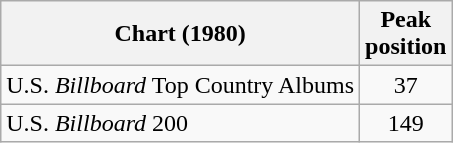<table class="wikitable">
<tr>
<th>Chart (1980)</th>
<th>Peak<br>position</th>
</tr>
<tr>
<td>U.S. <em>Billboard</em> Top Country Albums</td>
<td align="center">37</td>
</tr>
<tr>
<td>U.S. <em>Billboard</em> 200</td>
<td align="center">149</td>
</tr>
</table>
